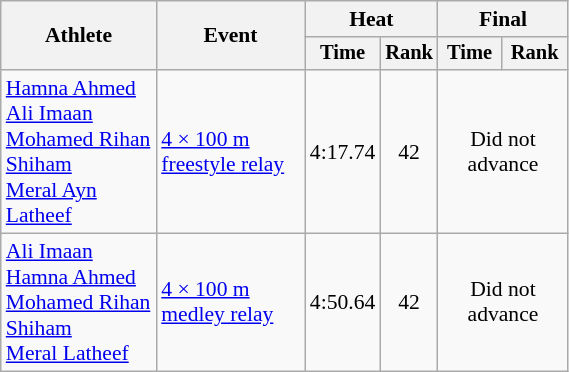<table class="wikitable" style="text-align:center; font-size:90%; width:30%;">
<tr>
<th rowspan="2">Athlete</th>
<th rowspan="2">Event</th>
<th colspan="2">Heat</th>
<th colspan="2">Final</th>
</tr>
<tr style="font-size:95%">
<th>Time</th>
<th>Rank</th>
<th>Time</th>
<th>Rank</th>
</tr>
<tr>
<td align=left><a href='#'>Hamna Ahmed</a> <br><a href='#'>Ali Imaan</a> <br><a href='#'>Mohamed Rihan Shiham</a> <br><a href='#'>Meral Ayn Latheef</a></td>
<td align=left><a href='#'>4 × 100 m freestyle relay</a></td>
<td>4:17.74</td>
<td>42</td>
<td colspan=2>Did not advance</td>
</tr>
<tr>
<td align=left><a href='#'>Ali Imaan</a>  <br><a href='#'>Hamna Ahmed</a>  <br><a href='#'>Mohamed Rihan Shiham</a>  <br><a href='#'>Meral Latheef</a></td>
<td align=left><a href='#'>4 × 100 m medley relay</a></td>
<td>4:50.64</td>
<td>42</td>
<td colspan="2">Did not advance</td>
</tr>
</table>
